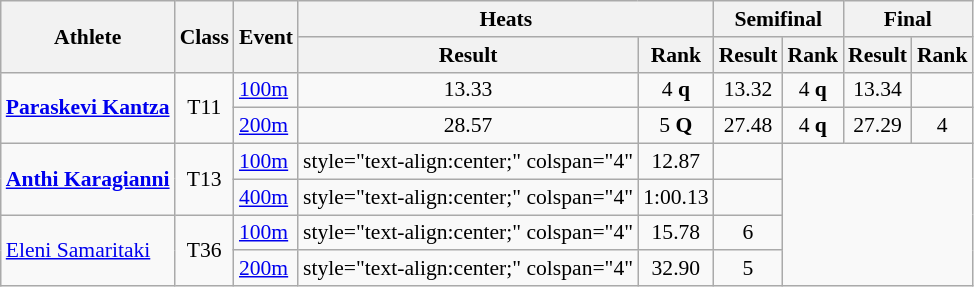<table class=wikitable style="font-size:90%">
<tr>
<th rowspan="2">Athlete</th>
<th rowspan="2">Class</th>
<th rowspan="2">Event</th>
<th colspan="2">Heats</th>
<th colspan="2">Semifinal</th>
<th colspan="2">Final</th>
</tr>
<tr>
<th>Result</th>
<th>Rank</th>
<th>Result</th>
<th>Rank</th>
<th>Result</th>
<th>Rank</th>
</tr>
<tr>
<td rowspan="2"><strong><a href='#'>Paraskevi Kantza</a></strong></td>
<td rowspan="2" style="text-align:center;">T11</td>
<td><a href='#'>100m</a></td>
<td style="text-align:center;">13.33</td>
<td style="text-align:center;">4 <strong>q</strong></td>
<td style="text-align:center;">13.32</td>
<td style="text-align:center;">4 <strong>q</strong></td>
<td style="text-align:center;">13.34</td>
<td style="text-align:center;"></td>
</tr>
<tr>
<td><a href='#'>200m</a></td>
<td style="text-align:center;">28.57</td>
<td style="text-align:center;">5 <strong>Q</strong></td>
<td style="text-align:center;">27.48</td>
<td style="text-align:center;">4 <strong>q</strong></td>
<td style="text-align:center;">27.29</td>
<td style="text-align:center;">4</td>
</tr>
<tr>
<td rowspan="2"><strong><a href='#'>Anthi Karagianni</a></strong></td>
<td rowspan="2" style="text-align:center;">T13</td>
<td><a href='#'>100m</a></td>
<td>style="text-align:center;" colspan="4" </td>
<td style="text-align:center;">12.87</td>
<td style="text-align:center;"></td>
</tr>
<tr>
<td><a href='#'>400m</a></td>
<td>style="text-align:center;" colspan="4" </td>
<td style="text-align:center;">1:00.13</td>
<td style="text-align:center;"></td>
</tr>
<tr>
<td rowspan="2"><a href='#'>Eleni Samaritaki</a></td>
<td rowspan="2" style="text-align:center;">T36</td>
<td><a href='#'>100m</a></td>
<td>style="text-align:center;" colspan="4" </td>
<td style="text-align:center;">15.78</td>
<td style="text-align:center;">6</td>
</tr>
<tr>
<td><a href='#'>200m</a></td>
<td>style="text-align:center;" colspan="4" </td>
<td style="text-align:center;">32.90</td>
<td style="text-align:center;">5</td>
</tr>
</table>
